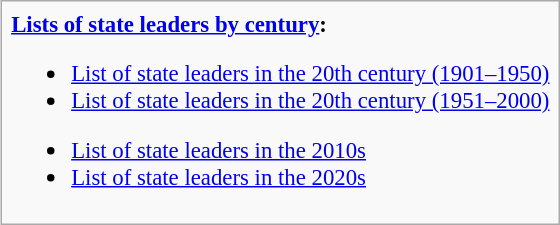<table class="infobox" style="font-size: 95%">
<tr>
<td><strong><a href='#'>Lists of state leaders by century</a>:</strong><br><ul><li><a href='#'>List of state leaders in the 20th century (1901–1950)</a></li><li><a href='#'>List of state leaders in the 20th century (1951–2000)</a></li></ul>
<ul><li><a href='#'>List of state leaders in the 2010s</a></li><li><a href='#'>List of state leaders in the 2020s</a></li></ul></td>
</tr>
</table>
